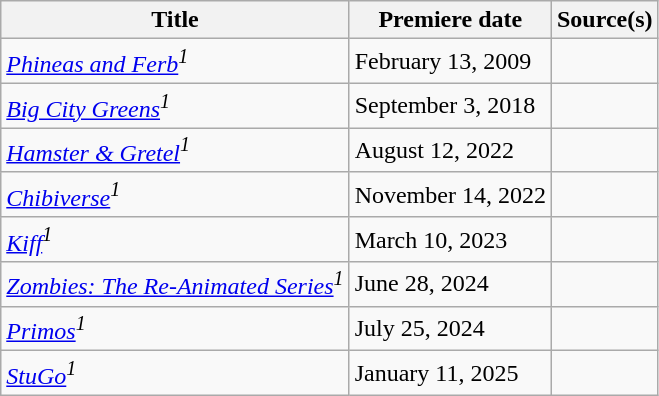<table class="wikitable sortable">
<tr>
<th>Title</th>
<th>Premiere date</th>
<th>Source(s)</th>
</tr>
<tr>
<td scope="row" style="text-align:left;"><em><a href='#'>Phineas and Ferb</a><sup>1</sup></em></td>
<td>February 13, 2009</td>
<td></td>
</tr>
<tr>
<td><em><a href='#'>Big City Greens</a><sup>1</sup></em></td>
<td>September 3, 2018</td>
<td></td>
</tr>
<tr>
<td><em><a href='#'>Hamster & Gretel</a><sup>1</sup></em></td>
<td>August 12, 2022</td>
<td></td>
</tr>
<tr>
<td><em><a href='#'>Chibiverse</a><sup>1</sup></em></td>
<td>November 14, 2022</td>
<td></td>
</tr>
<tr>
<td><em><a href='#'>Kiff</a><sup>1</sup></em></td>
<td>March 10, 2023</td>
<td></td>
</tr>
<tr>
<td><em><a href='#'>Zombies: The Re-Animated Series</a><sup>1</sup></em></td>
<td>June 28, 2024</td>
<td></td>
</tr>
<tr>
<td><em><a href='#'>Primos</a><sup>1</sup></em></td>
<td>July 25, 2024</td>
<td></td>
</tr>
<tr>
<td><em><a href='#'>StuGo</a><sup>1</sup></em></td>
<td>January 11, 2025</td>
<td></td>
</tr>
</table>
